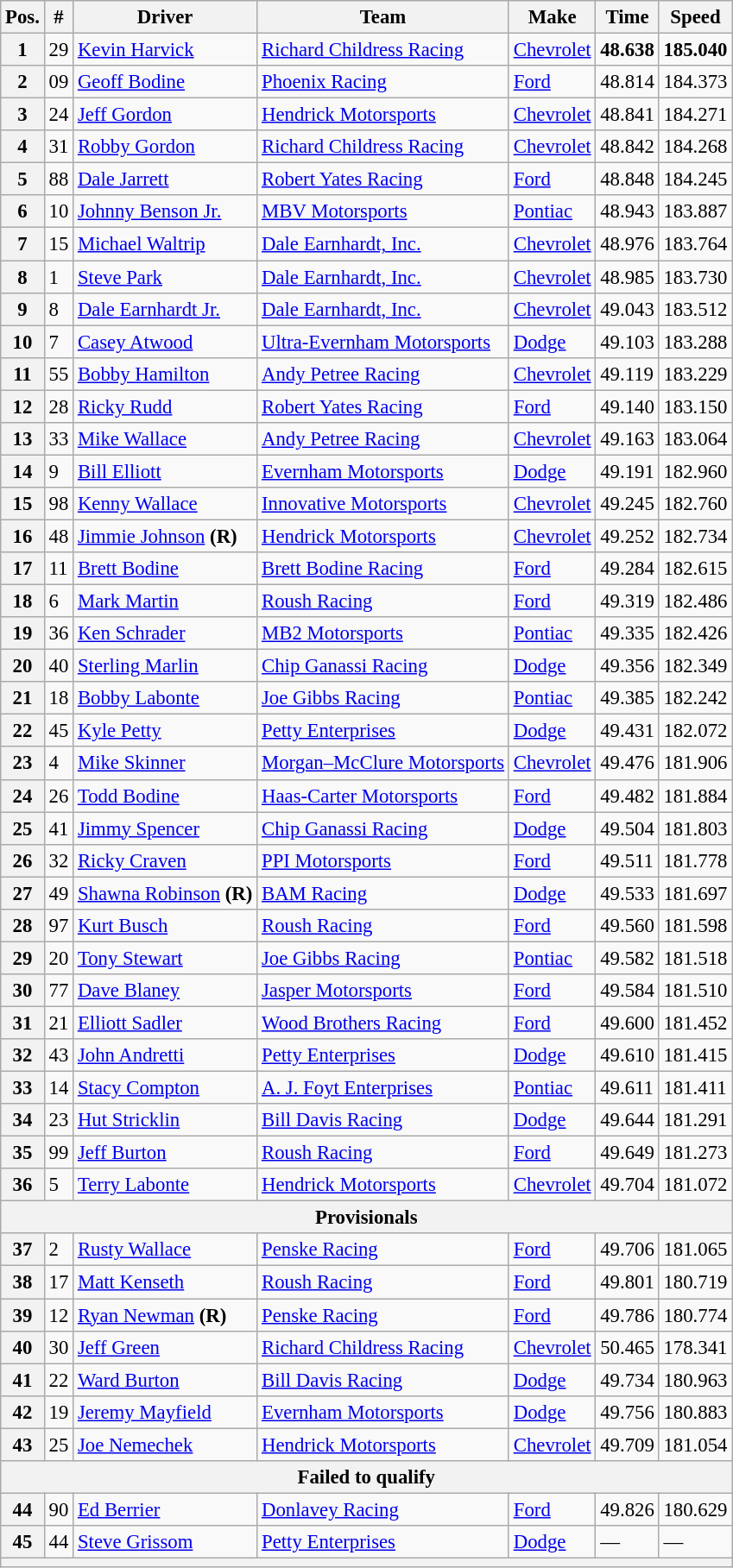<table class="wikitable" style="font-size:95%">
<tr>
<th>Pos.</th>
<th>#</th>
<th>Driver</th>
<th>Team</th>
<th>Make</th>
<th>Time</th>
<th>Speed</th>
</tr>
<tr>
<th>1</th>
<td>29</td>
<td><a href='#'>Kevin Harvick</a></td>
<td><a href='#'>Richard Childress Racing</a></td>
<td><a href='#'>Chevrolet</a></td>
<td><strong>48.638</strong></td>
<td><strong>185.040</strong></td>
</tr>
<tr>
<th>2</th>
<td>09</td>
<td><a href='#'>Geoff Bodine</a></td>
<td><a href='#'>Phoenix Racing</a></td>
<td><a href='#'>Ford</a></td>
<td>48.814</td>
<td>184.373</td>
</tr>
<tr>
<th>3</th>
<td>24</td>
<td><a href='#'>Jeff Gordon</a></td>
<td><a href='#'>Hendrick Motorsports</a></td>
<td><a href='#'>Chevrolet</a></td>
<td>48.841</td>
<td>184.271</td>
</tr>
<tr>
<th>4</th>
<td>31</td>
<td><a href='#'>Robby Gordon</a></td>
<td><a href='#'>Richard Childress Racing</a></td>
<td><a href='#'>Chevrolet</a></td>
<td>48.842</td>
<td>184.268</td>
</tr>
<tr>
<th>5</th>
<td>88</td>
<td><a href='#'>Dale Jarrett</a></td>
<td><a href='#'>Robert Yates Racing</a></td>
<td><a href='#'>Ford</a></td>
<td>48.848</td>
<td>184.245</td>
</tr>
<tr>
<th>6</th>
<td>10</td>
<td><a href='#'>Johnny Benson Jr.</a></td>
<td><a href='#'>MBV Motorsports</a></td>
<td><a href='#'>Pontiac</a></td>
<td>48.943</td>
<td>183.887</td>
</tr>
<tr>
<th>7</th>
<td>15</td>
<td><a href='#'>Michael Waltrip</a></td>
<td><a href='#'>Dale Earnhardt, Inc.</a></td>
<td><a href='#'>Chevrolet</a></td>
<td>48.976</td>
<td>183.764</td>
</tr>
<tr>
<th>8</th>
<td>1</td>
<td><a href='#'>Steve Park</a></td>
<td><a href='#'>Dale Earnhardt, Inc.</a></td>
<td><a href='#'>Chevrolet</a></td>
<td>48.985</td>
<td>183.730</td>
</tr>
<tr>
<th>9</th>
<td>8</td>
<td><a href='#'>Dale Earnhardt Jr.</a></td>
<td><a href='#'>Dale Earnhardt, Inc.</a></td>
<td><a href='#'>Chevrolet</a></td>
<td>49.043</td>
<td>183.512</td>
</tr>
<tr>
<th>10</th>
<td>7</td>
<td><a href='#'>Casey Atwood</a></td>
<td><a href='#'>Ultra-Evernham Motorsports</a></td>
<td><a href='#'>Dodge</a></td>
<td>49.103</td>
<td>183.288</td>
</tr>
<tr>
<th>11</th>
<td>55</td>
<td><a href='#'>Bobby Hamilton</a></td>
<td><a href='#'>Andy Petree Racing</a></td>
<td><a href='#'>Chevrolet</a></td>
<td>49.119</td>
<td>183.229</td>
</tr>
<tr>
<th>12</th>
<td>28</td>
<td><a href='#'>Ricky Rudd</a></td>
<td><a href='#'>Robert Yates Racing</a></td>
<td><a href='#'>Ford</a></td>
<td>49.140</td>
<td>183.150</td>
</tr>
<tr>
<th>13</th>
<td>33</td>
<td><a href='#'>Mike Wallace</a></td>
<td><a href='#'>Andy Petree Racing</a></td>
<td><a href='#'>Chevrolet</a></td>
<td>49.163</td>
<td>183.064</td>
</tr>
<tr>
<th>14</th>
<td>9</td>
<td><a href='#'>Bill Elliott</a></td>
<td><a href='#'>Evernham Motorsports</a></td>
<td><a href='#'>Dodge</a></td>
<td>49.191</td>
<td>182.960</td>
</tr>
<tr>
<th>15</th>
<td>98</td>
<td><a href='#'>Kenny Wallace</a></td>
<td><a href='#'>Innovative Motorsports</a></td>
<td><a href='#'>Chevrolet</a></td>
<td>49.245</td>
<td>182.760</td>
</tr>
<tr>
<th>16</th>
<td>48</td>
<td><a href='#'>Jimmie Johnson</a> <strong>(R)</strong></td>
<td><a href='#'>Hendrick Motorsports</a></td>
<td><a href='#'>Chevrolet</a></td>
<td>49.252</td>
<td>182.734</td>
</tr>
<tr>
<th>17</th>
<td>11</td>
<td><a href='#'>Brett Bodine</a></td>
<td><a href='#'>Brett Bodine Racing</a></td>
<td><a href='#'>Ford</a></td>
<td>49.284</td>
<td>182.615</td>
</tr>
<tr>
<th>18</th>
<td>6</td>
<td><a href='#'>Mark Martin</a></td>
<td><a href='#'>Roush Racing</a></td>
<td><a href='#'>Ford</a></td>
<td>49.319</td>
<td>182.486</td>
</tr>
<tr>
<th>19</th>
<td>36</td>
<td><a href='#'>Ken Schrader</a></td>
<td><a href='#'>MB2 Motorsports</a></td>
<td><a href='#'>Pontiac</a></td>
<td>49.335</td>
<td>182.426</td>
</tr>
<tr>
<th>20</th>
<td>40</td>
<td><a href='#'>Sterling Marlin</a></td>
<td><a href='#'>Chip Ganassi Racing</a></td>
<td><a href='#'>Dodge</a></td>
<td>49.356</td>
<td>182.349</td>
</tr>
<tr>
<th>21</th>
<td>18</td>
<td><a href='#'>Bobby Labonte</a></td>
<td><a href='#'>Joe Gibbs Racing</a></td>
<td><a href='#'>Pontiac</a></td>
<td>49.385</td>
<td>182.242</td>
</tr>
<tr>
<th>22</th>
<td>45</td>
<td><a href='#'>Kyle Petty</a></td>
<td><a href='#'>Petty Enterprises</a></td>
<td><a href='#'>Dodge</a></td>
<td>49.431</td>
<td>182.072</td>
</tr>
<tr>
<th>23</th>
<td>4</td>
<td><a href='#'>Mike Skinner</a></td>
<td><a href='#'>Morgan–McClure Motorsports</a></td>
<td><a href='#'>Chevrolet</a></td>
<td>49.476</td>
<td>181.906</td>
</tr>
<tr>
<th>24</th>
<td>26</td>
<td><a href='#'>Todd Bodine</a></td>
<td><a href='#'>Haas-Carter Motorsports</a></td>
<td><a href='#'>Ford</a></td>
<td>49.482</td>
<td>181.884</td>
</tr>
<tr>
<th>25</th>
<td>41</td>
<td><a href='#'>Jimmy Spencer</a></td>
<td><a href='#'>Chip Ganassi Racing</a></td>
<td><a href='#'>Dodge</a></td>
<td>49.504</td>
<td>181.803</td>
</tr>
<tr>
<th>26</th>
<td>32</td>
<td><a href='#'>Ricky Craven</a></td>
<td><a href='#'>PPI Motorsports</a></td>
<td><a href='#'>Ford</a></td>
<td>49.511</td>
<td>181.778</td>
</tr>
<tr>
<th>27</th>
<td>49</td>
<td><a href='#'>Shawna Robinson</a> <strong>(R)</strong></td>
<td><a href='#'>BAM Racing</a></td>
<td><a href='#'>Dodge</a></td>
<td>49.533</td>
<td>181.697</td>
</tr>
<tr>
<th>28</th>
<td>97</td>
<td><a href='#'>Kurt Busch</a></td>
<td><a href='#'>Roush Racing</a></td>
<td><a href='#'>Ford</a></td>
<td>49.560</td>
<td>181.598</td>
</tr>
<tr>
<th>29</th>
<td>20</td>
<td><a href='#'>Tony Stewart</a></td>
<td><a href='#'>Joe Gibbs Racing</a></td>
<td><a href='#'>Pontiac</a></td>
<td>49.582</td>
<td>181.518</td>
</tr>
<tr>
<th>30</th>
<td>77</td>
<td><a href='#'>Dave Blaney</a></td>
<td><a href='#'>Jasper Motorsports</a></td>
<td><a href='#'>Ford</a></td>
<td>49.584</td>
<td>181.510</td>
</tr>
<tr>
<th>31</th>
<td>21</td>
<td><a href='#'>Elliott Sadler</a></td>
<td><a href='#'>Wood Brothers Racing</a></td>
<td><a href='#'>Ford</a></td>
<td>49.600</td>
<td>181.452</td>
</tr>
<tr>
<th>32</th>
<td>43</td>
<td><a href='#'>John Andretti</a></td>
<td><a href='#'>Petty Enterprises</a></td>
<td><a href='#'>Dodge</a></td>
<td>49.610</td>
<td>181.415</td>
</tr>
<tr>
<th>33</th>
<td>14</td>
<td><a href='#'>Stacy Compton</a></td>
<td><a href='#'>A. J. Foyt Enterprises</a></td>
<td><a href='#'>Pontiac</a></td>
<td>49.611</td>
<td>181.411</td>
</tr>
<tr>
<th>34</th>
<td>23</td>
<td><a href='#'>Hut Stricklin</a></td>
<td><a href='#'>Bill Davis Racing</a></td>
<td><a href='#'>Dodge</a></td>
<td>49.644</td>
<td>181.291</td>
</tr>
<tr>
<th>35</th>
<td>99</td>
<td><a href='#'>Jeff Burton</a></td>
<td><a href='#'>Roush Racing</a></td>
<td><a href='#'>Ford</a></td>
<td>49.649</td>
<td>181.273</td>
</tr>
<tr>
<th>36</th>
<td>5</td>
<td><a href='#'>Terry Labonte</a></td>
<td><a href='#'>Hendrick Motorsports</a></td>
<td><a href='#'>Chevrolet</a></td>
<td>49.704</td>
<td>181.072</td>
</tr>
<tr>
<th colspan="7">Provisionals</th>
</tr>
<tr>
<th>37</th>
<td>2</td>
<td><a href='#'>Rusty Wallace</a></td>
<td><a href='#'>Penske Racing</a></td>
<td><a href='#'>Ford</a></td>
<td>49.706</td>
<td>181.065</td>
</tr>
<tr>
<th>38</th>
<td>17</td>
<td><a href='#'>Matt Kenseth</a></td>
<td><a href='#'>Roush Racing</a></td>
<td><a href='#'>Ford</a></td>
<td>49.801</td>
<td>180.719</td>
</tr>
<tr>
<th>39</th>
<td>12</td>
<td><a href='#'>Ryan Newman</a> <strong>(R)</strong></td>
<td><a href='#'>Penske Racing</a></td>
<td><a href='#'>Ford</a></td>
<td>49.786</td>
<td>180.774</td>
</tr>
<tr>
<th>40</th>
<td>30</td>
<td><a href='#'>Jeff Green</a></td>
<td><a href='#'>Richard Childress Racing</a></td>
<td><a href='#'>Chevrolet</a></td>
<td>50.465</td>
<td>178.341</td>
</tr>
<tr>
<th>41</th>
<td>22</td>
<td><a href='#'>Ward Burton</a></td>
<td><a href='#'>Bill Davis Racing</a></td>
<td><a href='#'>Dodge</a></td>
<td>49.734</td>
<td>180.963</td>
</tr>
<tr>
<th>42</th>
<td>19</td>
<td><a href='#'>Jeremy Mayfield</a></td>
<td><a href='#'>Evernham Motorsports</a></td>
<td><a href='#'>Dodge</a></td>
<td>49.756</td>
<td>180.883</td>
</tr>
<tr>
<th>43</th>
<td>25</td>
<td><a href='#'>Joe Nemechek</a></td>
<td><a href='#'>Hendrick Motorsports</a></td>
<td><a href='#'>Chevrolet</a></td>
<td>49.709</td>
<td>181.054</td>
</tr>
<tr>
<th colspan="7">Failed to qualify</th>
</tr>
<tr>
<th>44</th>
<td>90</td>
<td><a href='#'>Ed Berrier</a></td>
<td><a href='#'>Donlavey Racing</a></td>
<td><a href='#'>Ford</a></td>
<td>49.826</td>
<td>180.629</td>
</tr>
<tr>
<th>45</th>
<td>44</td>
<td><a href='#'>Steve Grissom</a></td>
<td><a href='#'>Petty Enterprises</a></td>
<td><a href='#'>Dodge</a></td>
<td>—</td>
<td>—</td>
</tr>
<tr>
<th colspan="7"></th>
</tr>
</table>
